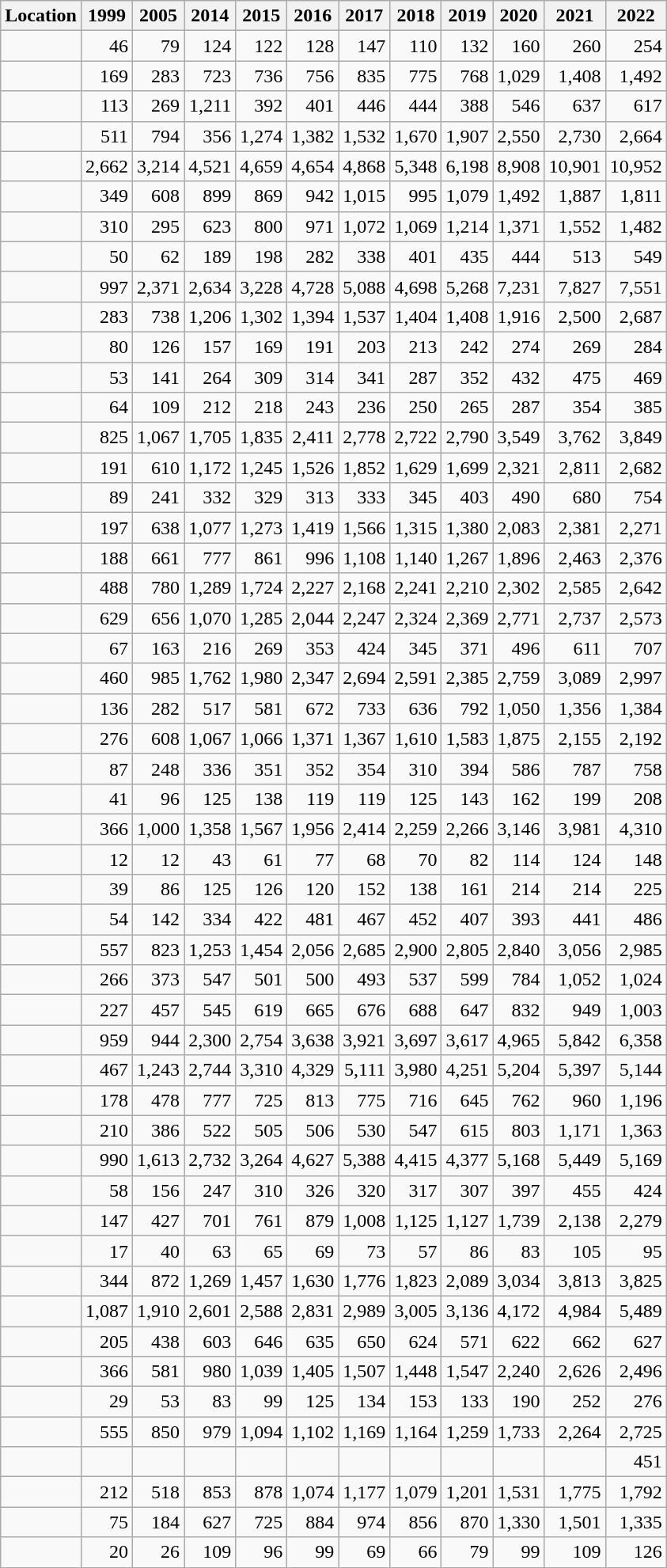<table class="wikitable sortable mw-datatable static-row-numbers sort-under sticky-table-col1 sticky-table-head" style=text-align:right;>
<tr>
<th>Location</th>
<th>1999</th>
<th>2005</th>
<th>2014</th>
<th>2015</th>
<th>2016</th>
<th>2017</th>
<th>2018</th>
<th>2019</th>
<th>2020</th>
<th>2021</th>
<th>2022</th>
</tr>
<tr>
<td></td>
<td>46</td>
<td>79</td>
<td>124</td>
<td>122</td>
<td>128</td>
<td>147</td>
<td>110</td>
<td>132</td>
<td>160</td>
<td>260</td>
<td>254</td>
</tr>
<tr>
<td></td>
<td>169</td>
<td>283</td>
<td>723</td>
<td>736</td>
<td>756</td>
<td>835</td>
<td>775</td>
<td>768</td>
<td>1,029</td>
<td>1,408</td>
<td>1,492</td>
</tr>
<tr>
<td></td>
<td>113</td>
<td>269</td>
<td>1,211</td>
<td>392</td>
<td>401</td>
<td>446</td>
<td>444</td>
<td>388</td>
<td>546</td>
<td>637</td>
<td>617</td>
</tr>
<tr>
<td></td>
<td>511</td>
<td>794</td>
<td>356</td>
<td>1,274</td>
<td>1,382</td>
<td>1,532</td>
<td>1,670</td>
<td>1,907</td>
<td>2,550</td>
<td>2,730</td>
<td>2,664</td>
</tr>
<tr>
<td></td>
<td>2,662</td>
<td>3,214</td>
<td>4,521</td>
<td>4,659</td>
<td>4,654</td>
<td>4,868</td>
<td>5,348</td>
<td>6,198</td>
<td>8,908</td>
<td>10,901</td>
<td>10,952</td>
</tr>
<tr>
<td></td>
<td>349</td>
<td>608</td>
<td>899</td>
<td>869</td>
<td>942</td>
<td>1,015</td>
<td>995</td>
<td>1,079</td>
<td>1,492</td>
<td>1,887</td>
<td>1,811</td>
</tr>
<tr>
<td></td>
<td>310</td>
<td>295</td>
<td>623</td>
<td>800</td>
<td>971</td>
<td>1,072</td>
<td>1,069</td>
<td>1,214</td>
<td>1,371</td>
<td>1,552</td>
<td>1,482</td>
</tr>
<tr>
<td></td>
<td>50</td>
<td>62</td>
<td>189</td>
<td>198</td>
<td>282</td>
<td>338</td>
<td>401</td>
<td>435</td>
<td>444</td>
<td>513</td>
<td>549</td>
</tr>
<tr>
<td></td>
<td>997</td>
<td>2,371</td>
<td>2,634</td>
<td>3,228</td>
<td>4,728</td>
<td>5,088</td>
<td>4,698</td>
<td>5,268</td>
<td>7,231</td>
<td>7,827</td>
<td>7,551</td>
</tr>
<tr>
<td></td>
<td>283</td>
<td>738</td>
<td>1,206</td>
<td>1,302</td>
<td>1,394</td>
<td>1,537</td>
<td>1,404</td>
<td>1,408</td>
<td>1,916</td>
<td>2,500</td>
<td>2,687</td>
</tr>
<tr>
<td></td>
<td>80</td>
<td>126</td>
<td>157</td>
<td>169</td>
<td>191</td>
<td>203</td>
<td>213</td>
<td>242</td>
<td>274</td>
<td>269</td>
<td>284</td>
</tr>
<tr>
<td></td>
<td>53</td>
<td>141</td>
<td>264</td>
<td>309</td>
<td>314</td>
<td>341</td>
<td>287</td>
<td>352</td>
<td>432</td>
<td>475</td>
<td>469</td>
</tr>
<tr>
<td></td>
<td>64</td>
<td>109</td>
<td>212</td>
<td>218</td>
<td>243</td>
<td>236</td>
<td>250</td>
<td>265</td>
<td>287</td>
<td>354</td>
<td>385</td>
</tr>
<tr>
<td></td>
<td>825</td>
<td>1,067</td>
<td>1,705</td>
<td>1,835</td>
<td>2,411</td>
<td>2,778</td>
<td>2,722</td>
<td>2,790</td>
<td>3,549</td>
<td>3,762</td>
<td>3,849</td>
</tr>
<tr>
<td></td>
<td>191</td>
<td>610</td>
<td>1,172</td>
<td>1,245</td>
<td>1,526</td>
<td>1,852</td>
<td>1,629</td>
<td>1,699</td>
<td>2,321</td>
<td>2,811</td>
<td>2,682</td>
</tr>
<tr>
<td></td>
<td>89</td>
<td>241</td>
<td>332</td>
<td>329</td>
<td>313</td>
<td>333</td>
<td>345</td>
<td>403</td>
<td>490</td>
<td>680</td>
<td>754</td>
</tr>
<tr>
<td></td>
<td>197</td>
<td>638</td>
<td>1,077</td>
<td>1,273</td>
<td>1,419</td>
<td>1,566</td>
<td>1,315</td>
<td>1,380</td>
<td>2,083</td>
<td>2,381</td>
<td>2,271</td>
</tr>
<tr>
<td></td>
<td>188</td>
<td>661</td>
<td>777</td>
<td>861</td>
<td>996</td>
<td>1,108</td>
<td>1,140</td>
<td>1,267</td>
<td>1,896</td>
<td>2,463</td>
<td>2,376</td>
</tr>
<tr>
<td></td>
<td>488</td>
<td>780</td>
<td>1,289</td>
<td>1,724</td>
<td>2,227</td>
<td>2,168</td>
<td>2,241</td>
<td>2,210</td>
<td>2,302</td>
<td>2,585</td>
<td>2,642</td>
</tr>
<tr>
<td></td>
<td>629</td>
<td>656</td>
<td>1,070</td>
<td>1,285</td>
<td>2,044</td>
<td>2,247</td>
<td>2,324</td>
<td>2,369</td>
<td>2,771</td>
<td>2,737</td>
<td>2,573</td>
</tr>
<tr>
<td></td>
<td>67</td>
<td>163</td>
<td>216</td>
<td>269</td>
<td>353</td>
<td>424</td>
<td>345</td>
<td>371</td>
<td>496</td>
<td>611</td>
<td>707</td>
</tr>
<tr>
<td></td>
<td>460</td>
<td>985</td>
<td>1,762</td>
<td>1,980</td>
<td>2,347</td>
<td>2,694</td>
<td>2,591</td>
<td>2,385</td>
<td>2,759</td>
<td>3,089</td>
<td>2,997</td>
</tr>
<tr>
<td></td>
<td>136</td>
<td>282</td>
<td>517</td>
<td>581</td>
<td>672</td>
<td>733</td>
<td>636</td>
<td>792</td>
<td>1,050</td>
<td>1,356</td>
<td>1,384</td>
</tr>
<tr>
<td></td>
<td>276</td>
<td>608</td>
<td>1,067</td>
<td>1,066</td>
<td>1,371</td>
<td>1,367</td>
<td>1,610</td>
<td>1,583</td>
<td>1,875</td>
<td>2,155</td>
<td>2,192</td>
</tr>
<tr>
<td></td>
<td>87</td>
<td>248</td>
<td>336</td>
<td>351</td>
<td>352</td>
<td>354</td>
<td>310</td>
<td>394</td>
<td>586</td>
<td>787</td>
<td>758</td>
</tr>
<tr>
<td></td>
<td>41</td>
<td>96</td>
<td>125</td>
<td>138</td>
<td>119</td>
<td>119</td>
<td>125</td>
<td>143</td>
<td>162</td>
<td>199</td>
<td>208</td>
</tr>
<tr>
<td></td>
<td>366</td>
<td>1,000</td>
<td>1,358</td>
<td>1,567</td>
<td>1,956</td>
<td>2,414</td>
<td>2,259</td>
<td>2,266</td>
<td>3,146</td>
<td>3,981</td>
<td>4,310</td>
</tr>
<tr>
<td></td>
<td>12</td>
<td>12</td>
<td>43</td>
<td>61</td>
<td>77</td>
<td>68</td>
<td>70</td>
<td>82</td>
<td>114</td>
<td>124</td>
<td>148</td>
</tr>
<tr>
<td></td>
<td>39</td>
<td>86</td>
<td>125</td>
<td>126</td>
<td>120</td>
<td>152</td>
<td>138</td>
<td>161</td>
<td>214</td>
<td>214</td>
<td>225</td>
</tr>
<tr>
<td></td>
<td>54</td>
<td>142</td>
<td>334</td>
<td>422</td>
<td>481</td>
<td>467</td>
<td>452</td>
<td>407</td>
<td>393</td>
<td>441</td>
<td>486</td>
</tr>
<tr>
<td></td>
<td>557</td>
<td>823</td>
<td>1,253</td>
<td>1,454</td>
<td>2,056</td>
<td>2,685</td>
<td>2,900</td>
<td>2,805</td>
<td>2,840</td>
<td>3,056</td>
<td>2,985</td>
</tr>
<tr>
<td></td>
<td>266</td>
<td>373</td>
<td>547</td>
<td>501</td>
<td>500</td>
<td>493</td>
<td>537</td>
<td>599</td>
<td>784</td>
<td>1,052</td>
<td>1,024</td>
</tr>
<tr>
<td></td>
<td>227</td>
<td>457</td>
<td>545</td>
<td>619</td>
<td>665</td>
<td>676</td>
<td>688</td>
<td>647</td>
<td>832</td>
<td>949</td>
<td>1,003</td>
</tr>
<tr>
<td></td>
<td>959</td>
<td>944</td>
<td>2,300</td>
<td>2,754</td>
<td>3,638</td>
<td>3,921</td>
<td>3,697</td>
<td>3,617</td>
<td>4,965</td>
<td>5,842</td>
<td>6,358</td>
</tr>
<tr>
<td></td>
<td>467</td>
<td>1,243</td>
<td>2,744</td>
<td>3,310</td>
<td>4,329</td>
<td>5,111</td>
<td>3,980</td>
<td>4,251</td>
<td>5,204</td>
<td>5,397</td>
<td>5,144</td>
</tr>
<tr>
<td></td>
<td>178</td>
<td>478</td>
<td>777</td>
<td>725</td>
<td>813</td>
<td>775</td>
<td>716</td>
<td>645</td>
<td>762</td>
<td>960</td>
<td>1,196</td>
</tr>
<tr>
<td></td>
<td>210</td>
<td>386</td>
<td>522</td>
<td>505</td>
<td>506</td>
<td>530</td>
<td>547</td>
<td>615</td>
<td>803</td>
<td>1,171</td>
<td>1,363</td>
</tr>
<tr>
<td></td>
<td>990</td>
<td>1,613</td>
<td>2,732</td>
<td>3,264</td>
<td>4,627</td>
<td>5,388</td>
<td>4,415</td>
<td>4,377</td>
<td>5,168</td>
<td>5,449</td>
<td>5,169</td>
</tr>
<tr>
<td></td>
<td>58</td>
<td>156</td>
<td>247</td>
<td>310</td>
<td>326</td>
<td>320</td>
<td>317</td>
<td>307</td>
<td>397</td>
<td>455</td>
<td>424</td>
</tr>
<tr>
<td></td>
<td>147</td>
<td>427</td>
<td>701</td>
<td>761</td>
<td>879</td>
<td>1,008</td>
<td>1,125</td>
<td>1,127</td>
<td>1,739</td>
<td>2,138</td>
<td>2,279</td>
</tr>
<tr>
<td></td>
<td>17</td>
<td>40</td>
<td>63</td>
<td>65</td>
<td>69</td>
<td>73</td>
<td>57</td>
<td>86</td>
<td>83</td>
<td>105</td>
<td>95</td>
</tr>
<tr>
<td></td>
<td>344</td>
<td>872</td>
<td>1,269</td>
<td>1,457</td>
<td>1,630</td>
<td>1,776</td>
<td>1,823</td>
<td>2,089</td>
<td>3,034</td>
<td>3,813</td>
<td>3,825</td>
</tr>
<tr>
<td></td>
<td>1,087</td>
<td>1,910</td>
<td>2,601</td>
<td>2,588</td>
<td>2,831</td>
<td>2,989</td>
<td>3,005</td>
<td>3,136</td>
<td>4,172</td>
<td>4,984</td>
<td>5,489</td>
</tr>
<tr>
<td></td>
<td>205</td>
<td>438</td>
<td>603</td>
<td>646</td>
<td>635</td>
<td>650</td>
<td>624</td>
<td>571</td>
<td>622</td>
<td>662</td>
<td>627</td>
</tr>
<tr>
<td></td>
<td>366</td>
<td>581</td>
<td>980</td>
<td>1,039</td>
<td>1,405</td>
<td>1,507</td>
<td>1,448</td>
<td>1,547</td>
<td>2,240</td>
<td>2,626</td>
<td>2,496</td>
</tr>
<tr>
<td></td>
<td>29</td>
<td>53</td>
<td>83</td>
<td>99</td>
<td>125</td>
<td>134</td>
<td>153</td>
<td>133</td>
<td>190</td>
<td>252</td>
<td>276</td>
</tr>
<tr>
<td></td>
<td>555</td>
<td>850</td>
<td>979</td>
<td>1,094</td>
<td>1,102</td>
<td>1,169</td>
<td>1,164</td>
<td>1,259</td>
<td>1,733</td>
<td>2,264</td>
<td>2,725</td>
</tr>
<tr>
<td></td>
<td></td>
<td></td>
<td></td>
<td></td>
<td></td>
<td></td>
<td></td>
<td></td>
<td></td>
<td></td>
<td>451</td>
</tr>
<tr>
<td></td>
<td>212</td>
<td>518</td>
<td>853</td>
<td>878</td>
<td>1,074</td>
<td>1,177</td>
<td>1,079</td>
<td>1,201</td>
<td>1,531</td>
<td>1,775</td>
<td>1,792</td>
</tr>
<tr>
<td></td>
<td>75</td>
<td>184</td>
<td>627</td>
<td>725</td>
<td>884</td>
<td>974</td>
<td>856</td>
<td>870</td>
<td>1,330</td>
<td>1,501</td>
<td>1,335</td>
</tr>
<tr>
<td></td>
<td>20</td>
<td>26</td>
<td>109</td>
<td>96</td>
<td>99</td>
<td>69</td>
<td>66</td>
<td>79</td>
<td>99</td>
<td>109</td>
<td>126</td>
</tr>
</table>
